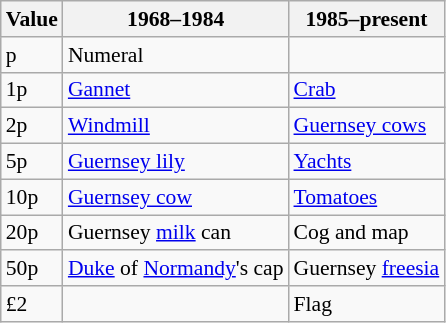<table class="wikitable" style="font-size: 90%">
<tr>
<th>Value</th>
<th>1968–1984</th>
<th>1985–present</th>
</tr>
<tr>
<td>p</td>
<td>Numeral</td>
<td></td>
</tr>
<tr>
<td>1p</td>
<td><a href='#'>Gannet</a></td>
<td><a href='#'>Crab</a></td>
</tr>
<tr>
<td>2p</td>
<td><a href='#'>Windmill</a></td>
<td><a href='#'>Guernsey cows</a></td>
</tr>
<tr>
<td>5p</td>
<td><a href='#'>Guernsey lily</a></td>
<td><a href='#'>Yachts</a></td>
</tr>
<tr>
<td>10p</td>
<td><a href='#'>Guernsey cow</a></td>
<td><a href='#'>Tomatoes</a></td>
</tr>
<tr>
<td>20p</td>
<td>Guernsey <a href='#'>milk</a> can</td>
<td>Cog and map</td>
</tr>
<tr>
<td>50p</td>
<td><a href='#'>Duke</a> of <a href='#'>Normandy</a>'s cap</td>
<td>Guernsey <a href='#'>freesia</a></td>
</tr>
<tr>
<td>£2</td>
<td></td>
<td>Flag</td>
</tr>
</table>
